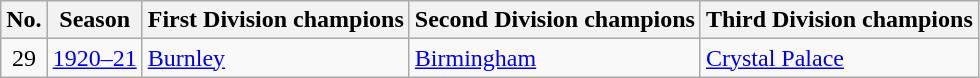<table class="wikitable">
<tr>
<th>No.</th>
<th>Season</th>
<th>First Division champions</th>
<th>Second Division champions</th>
<th>Third Division champions</th>
</tr>
<tr>
<td align=center>29</td>
<td><a href='#'>1920–21</a></td>
<td><a href='#'>Burnley</a></td>
<td><a href='#'>Birmingham</a></td>
<td><a href='#'>Crystal Palace</a></td>
</tr>
</table>
